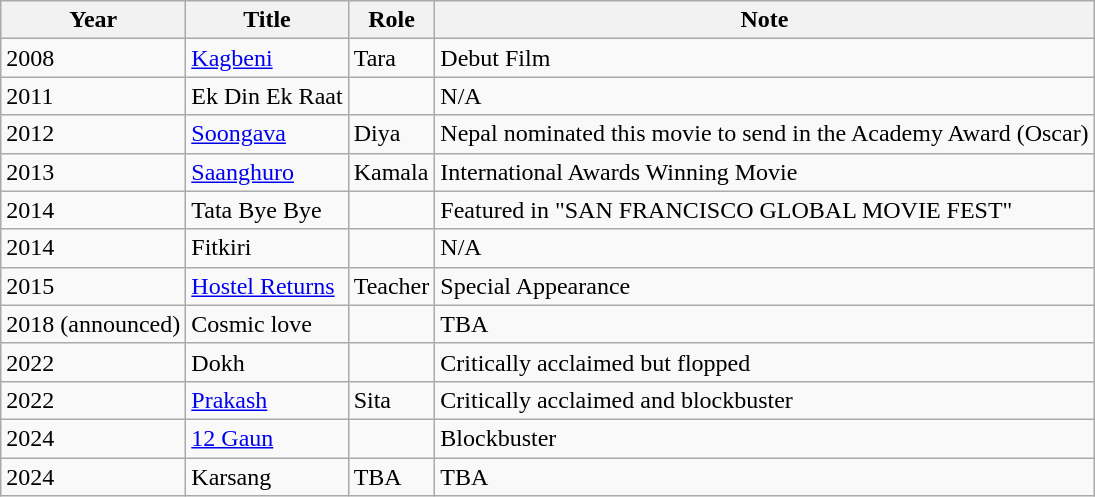<table class="wikitable shortable">
<tr>
<th>Year</th>
<th>Title</th>
<th>Role</th>
<th>Note</th>
</tr>
<tr>
<td>2008</td>
<td><a href='#'>Kagbeni</a></td>
<td>Tara</td>
<td>Debut Film</td>
</tr>
<tr>
<td>2011</td>
<td>Ek Din Ek Raat</td>
<td></td>
<td>N/A</td>
</tr>
<tr>
<td>2012</td>
<td><a href='#'>Soongava</a></td>
<td>Diya</td>
<td>Nepal nominated this movie to send in the Academy Award (Oscar)</td>
</tr>
<tr>
<td>2013</td>
<td><a href='#'>Saanghuro</a></td>
<td>Kamala</td>
<td>International Awards Winning Movie</td>
</tr>
<tr>
<td>2014</td>
<td>Tata Bye Bye</td>
<td></td>
<td>Featured in "SAN FRANCISCO GLOBAL MOVIE FEST"</td>
</tr>
<tr>
<td>2014</td>
<td>Fitkiri</td>
<td></td>
<td>N/A</td>
</tr>
<tr>
<td>2015</td>
<td><a href='#'>Hostel Returns</a></td>
<td>Teacher</td>
<td>Special Appearance</td>
</tr>
<tr>
<td>2018 (announced)</td>
<td>Cosmic love</td>
<td></td>
<td>TBA</td>
</tr>
<tr>
<td>2022</td>
<td>Dokh</td>
<td></td>
<td>Critically acclaimed but flopped</td>
</tr>
<tr>
<td>2022</td>
<td><a href='#'>Prakash</a></td>
<td>Sita</td>
<td>Critically acclaimed and blockbuster</td>
</tr>
<tr>
<td>2024</td>
<td><a href='#'>12 Gaun</a></td>
<td></td>
<td>Blockbuster</td>
</tr>
<tr>
<td>2024</td>
<td>Karsang</td>
<td>TBA</td>
<td>TBA</td>
</tr>
</table>
